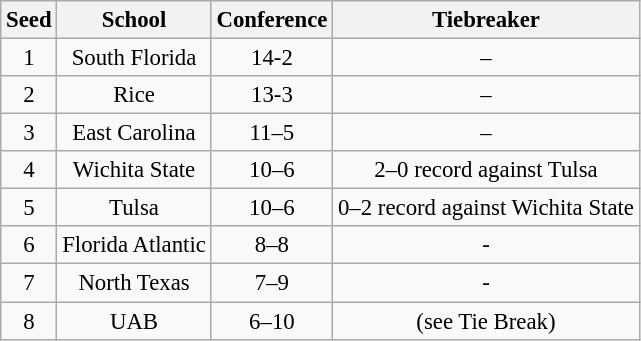<table class="wikitable" style="white-space:nowrap; font-size:95%;text-align:center">
<tr>
<th>Seed</th>
<th>School</th>
<th>Conference</th>
<th>Tiebreaker</th>
</tr>
<tr>
<td>1</td>
<td>South Florida</td>
<td>14-2</td>
<td>–</td>
</tr>
<tr>
<td>2</td>
<td>Rice</td>
<td>13-3</td>
<td>–</td>
</tr>
<tr>
<td>3</td>
<td>East Carolina</td>
<td>11–5</td>
<td>–</td>
</tr>
<tr>
<td>4</td>
<td>Wichita State</td>
<td>10–6</td>
<td>2–0 record against Tulsa</td>
</tr>
<tr>
<td>5</td>
<td>Tulsa</td>
<td>10–6</td>
<td>0–2 record against Wichita State</td>
</tr>
<tr>
<td>6</td>
<td>Florida Atlantic</td>
<td>8–8</td>
<td>-</td>
</tr>
<tr>
<td>7</td>
<td>North Texas</td>
<td>7–9</td>
<td>-</td>
</tr>
<tr>
<td>8</td>
<td>UAB</td>
<td>6–10</td>
<td>(see Tie Break)</td>
</tr>
</table>
